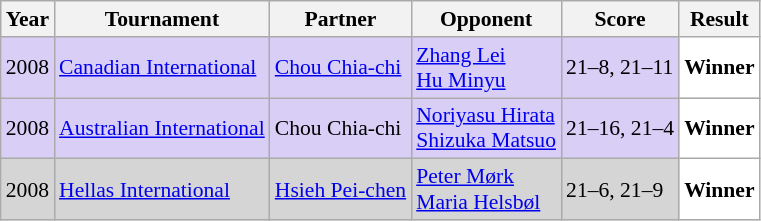<table class="sortable wikitable" style="font-size: 90%;">
<tr>
<th>Year</th>
<th>Tournament</th>
<th>Partner</th>
<th>Opponent</th>
<th>Score</th>
<th>Result</th>
</tr>
<tr style="background:#D8CEF6">
<td align="center">2008</td>
<td align="left"><a href='#'>Canadian International</a></td>
<td align="left"> <a href='#'>Chou Chia-chi</a></td>
<td align="left"> <a href='#'>Zhang Lei</a><br> <a href='#'>Hu Minyu</a></td>
<td align="left">21–8, 21–11</td>
<td style="text-align:left; background:white"> <strong>Winner</strong></td>
</tr>
<tr style="background:#D8CEF6">
<td align="center">2008</td>
<td align="left"><a href='#'>Australian International</a></td>
<td align="left"> Chou Chia-chi</td>
<td align="left"> <a href='#'>Noriyasu Hirata</a><br> <a href='#'>Shizuka Matsuo</a></td>
<td align="left">21–16, 21–4</td>
<td style="text-align:left; background:white"> <strong>Winner</strong></td>
</tr>
<tr style="background:#D5D5D5">
<td align="center">2008</td>
<td align="left"><a href='#'>Hellas International</a></td>
<td align="left"> <a href='#'>Hsieh Pei-chen</a></td>
<td align="left"> <a href='#'>Peter Mørk</a><br> <a href='#'>Maria Helsbøl</a></td>
<td align="left">21–6, 21–9</td>
<td style="text-align:left; background:white"> <strong>Winner</strong></td>
</tr>
</table>
